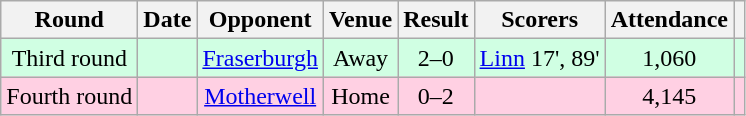<table class="wikitable" style="text-align:center;">
<tr>
<th>Round</th>
<th>Date</th>
<th>Opponent</th>
<th>Venue</th>
<th>Result</th>
<th>Scorers</th>
<th>Attendance</th>
<th></th>
</tr>
<tr style="background-color: #d0ffe3;">
<td>Third round</td>
<td></td>
<td><a href='#'>Fraserburgh</a></td>
<td>Away</td>
<td>2–0</td>
<td><a href='#'>Linn</a> 17', 89'</td>
<td>1,060</td>
<td></td>
</tr>
<tr style="background-color: #ffd0e3;">
<td>Fourth round</td>
<td></td>
<td><a href='#'>Motherwell</a></td>
<td>Home</td>
<td>0–2</td>
<td></td>
<td>4,145</td>
<td></td>
</tr>
</table>
